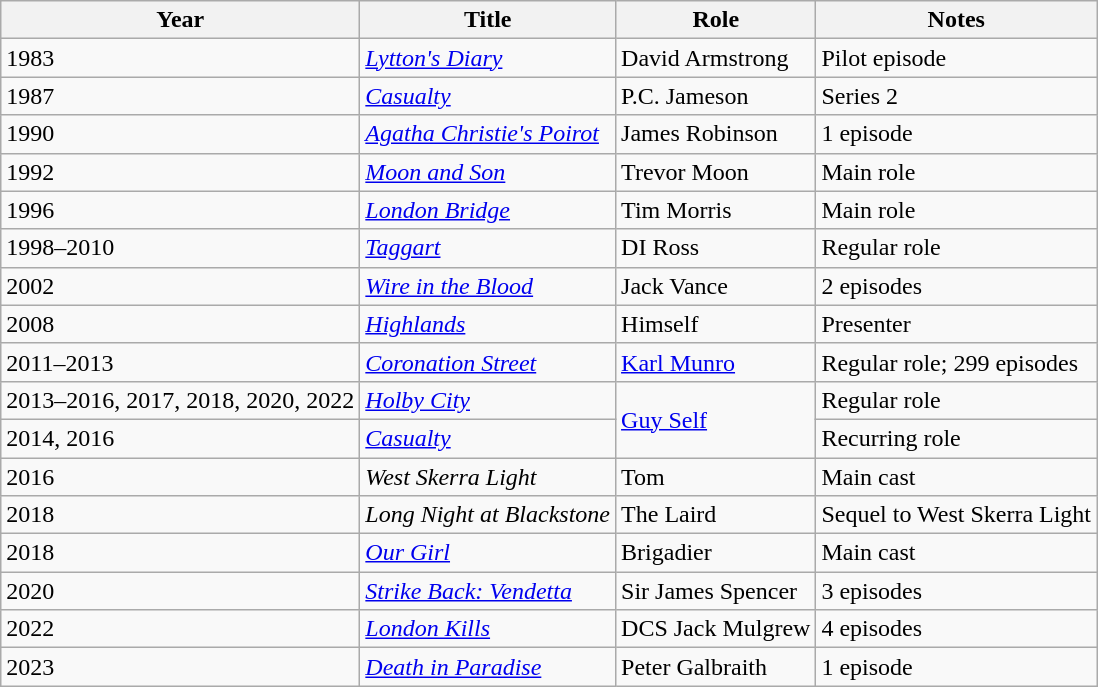<table class="wikitable">
<tr>
<th>Year</th>
<th>Title</th>
<th>Role</th>
<th>Notes</th>
</tr>
<tr>
<td>1983</td>
<td><em><a href='#'>Lytton's Diary</a></em></td>
<td>David Armstrong</td>
<td>Pilot episode</td>
</tr>
<tr>
<td>1987</td>
<td><em><a href='#'>Casualty</a></em></td>
<td>P.C. Jameson</td>
<td>Series 2</td>
</tr>
<tr>
<td>1990</td>
<td><em><a href='#'>Agatha Christie's Poirot</a></em></td>
<td>James Robinson</td>
<td>1 episode</td>
</tr>
<tr>
<td>1992</td>
<td><em><a href='#'>Moon and Son</a></em></td>
<td>Trevor Moon</td>
<td>Main role</td>
</tr>
<tr>
<td>1996</td>
<td><em><a href='#'>London Bridge</a></em></td>
<td>Tim Morris</td>
<td>Main role</td>
</tr>
<tr>
<td>1998–2010</td>
<td><em><a href='#'>Taggart</a></em></td>
<td>DI Ross</td>
<td>Regular role</td>
</tr>
<tr>
<td>2002</td>
<td><em><a href='#'>Wire in the Blood</a></em></td>
<td>Jack Vance</td>
<td>2 episodes</td>
</tr>
<tr>
<td>2008</td>
<td><em><a href='#'>Highlands</a></em></td>
<td>Himself</td>
<td>Presenter</td>
</tr>
<tr>
<td>2011–2013</td>
<td><em><a href='#'>Coronation Street</a></em></td>
<td><a href='#'>Karl Munro</a></td>
<td>Regular role; 299 episodes</td>
</tr>
<tr>
<td>2013–2016, 2017, 2018, 2020, 2022</td>
<td><em><a href='#'>Holby City</a></em></td>
<td rowspan="2"><a href='#'>Guy Self</a></td>
<td>Regular role</td>
</tr>
<tr>
<td>2014, 2016</td>
<td><em><a href='#'>Casualty</a></em></td>
<td>Recurring role</td>
</tr>
<tr>
<td>2016</td>
<td><em>West Skerra Light</em></td>
<td>Tom</td>
<td>Main cast</td>
</tr>
<tr>
<td>2018</td>
<td><em>Long Night at Blackstone</em></td>
<td>The Laird</td>
<td>Sequel to West Skerra Light</td>
</tr>
<tr>
<td>2018</td>
<td><em><a href='#'>Our Girl</a></em></td>
<td>Brigadier</td>
<td>Main cast</td>
</tr>
<tr>
<td>2020</td>
<td><em><a href='#'>Strike Back: Vendetta</a></em></td>
<td>Sir James Spencer</td>
<td>3 episodes</td>
</tr>
<tr>
<td>2022</td>
<td><em><a href='#'>London Kills</a></em></td>
<td>DCS Jack Mulgrew</td>
<td>4 episodes</td>
</tr>
<tr>
<td>2023</td>
<td><em><a href='#'>Death in Paradise</a></em></td>
<td>Peter Galbraith</td>
<td>1 episode</td>
</tr>
</table>
